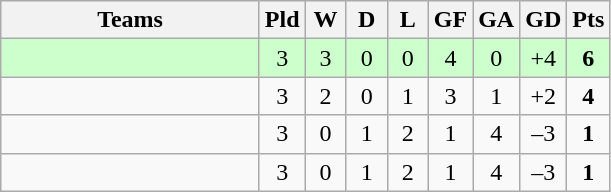<table class="wikitable" style="text-align: center;">
<tr>
<th width=165>Teams</th>
<th width=20>Pld</th>
<th width=20>W</th>
<th width=20>D</th>
<th width=20>L</th>
<th width=20>GF</th>
<th width=20>GA</th>
<th width=20>GD</th>
<th width=20>Pts</th>
</tr>
<tr align=center style="background:#ccffcc;">
<td style="text-align:left;"></td>
<td>3</td>
<td>3</td>
<td>0</td>
<td>0</td>
<td>4</td>
<td>0</td>
<td>+4</td>
<td><strong>6</strong></td>
</tr>
<tr align=center>
<td style="text-align:left;"></td>
<td>3</td>
<td>2</td>
<td>0</td>
<td>1</td>
<td>3</td>
<td>1</td>
<td>+2</td>
<td><strong>4</strong></td>
</tr>
<tr align=center>
<td style="text-align:left;"></td>
<td>3</td>
<td>0</td>
<td>1</td>
<td>2</td>
<td>1</td>
<td>4</td>
<td>–3</td>
<td><strong>1</strong></td>
</tr>
<tr align=center>
<td style="text-align:left;"></td>
<td>3</td>
<td>0</td>
<td>1</td>
<td>2</td>
<td>1</td>
<td>4</td>
<td>–3</td>
<td><strong>1</strong></td>
</tr>
</table>
